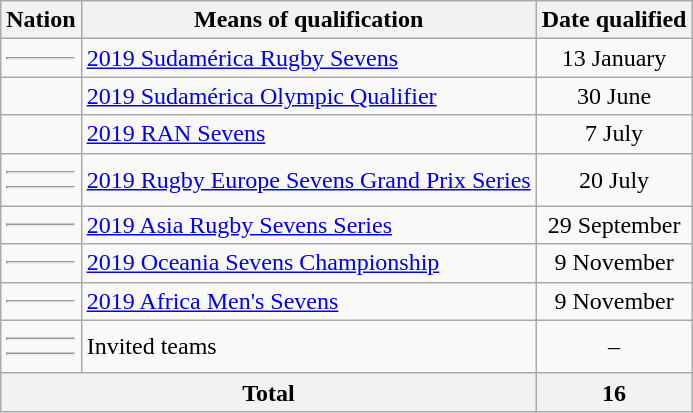<table class="wikitable">
<tr>
<th>Nation</th>
<th>Means of qualification</th>
<th>Date qualified</th>
</tr>
<tr>
<td><hr></td>
<td><a href='#'>2019 Sudamérica Rugby Sevens</a></td>
<td align=center>13 January</td>
</tr>
<tr>
<td></td>
<td><a href='#'>2019 Sudamérica Olympic Qualifier</a></td>
<td align=center>30 June</td>
</tr>
<tr>
<td></td>
<td><a href='#'>2019 RAN Sevens</a></td>
<td align=center>7 July</td>
</tr>
<tr>
<td><hr><hr></td>
<td><a href='#'>2019 Rugby Europe Sevens Grand Prix Series</a></td>
<td align=center>20 July</td>
</tr>
<tr>
<td><hr></td>
<td><a href='#'>2019 Asia Rugby Sevens Series</a></td>
<td align=center>29 September</td>
</tr>
<tr>
<td><hr></td>
<td><a href='#'>2019 Oceania Sevens Championship</a></td>
<td align=center>9 November</td>
</tr>
<tr>
<td><hr></td>
<td><a href='#'>2019 Africa Men's Sevens</a></td>
<td align=center>9 November</td>
</tr>
<tr>
<td><hr><hr></td>
<td>Invited teams</td>
<td align=center>–</td>
</tr>
<tr>
<th colspan=2>Total</th>
<th>16</th>
</tr>
</table>
